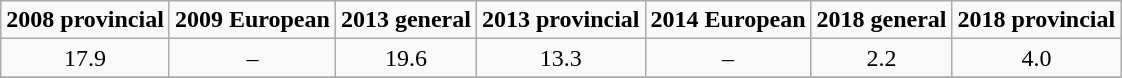<table class="wikitable" style="text-align:center">
<tr>
<td><strong>2008 provincial</strong></td>
<td><strong>2009 European</strong></td>
<td><strong>2013 general</strong></td>
<td><strong>2013 provincial</strong></td>
<td><strong>2014 European</strong></td>
<td><strong>2018 general</strong></td>
<td><strong>2018 provincial</strong></td>
</tr>
<tr>
<td>17.9</td>
<td>–</td>
<td>19.6</td>
<td>13.3</td>
<td>–</td>
<td>2.2</td>
<td>4.0</td>
</tr>
<tr>
</tr>
</table>
